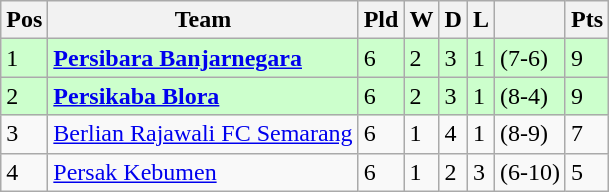<table class="wikitable">
<tr>
<th>Pos</th>
<th>Team</th>
<th>Pld</th>
<th>W</th>
<th>D</th>
<th>L</th>
<th></th>
<th>Pts</th>
</tr>
<tr bgcolor=#ccffcc>
<td>1</td>
<td><strong><a href='#'>Persibara Banjarnegara</a></strong></td>
<td>6</td>
<td>2</td>
<td>3</td>
<td>1</td>
<td>(7-6)</td>
<td>9</td>
</tr>
<tr bgcolor=#ccffcc>
<td>2</td>
<td><strong><a href='#'>Persikaba Blora</a></strong></td>
<td>6</td>
<td>2</td>
<td>3</td>
<td>1</td>
<td>(8-4)</td>
<td>9</td>
</tr>
<tr>
<td>3</td>
<td><a href='#'>Berlian Rajawali FC Semarang</a></td>
<td>6</td>
<td>1</td>
<td>4</td>
<td>1</td>
<td>(8-9)</td>
<td>7</td>
</tr>
<tr>
<td>4</td>
<td><a href='#'>Persak Kebumen</a></td>
<td>6</td>
<td>1</td>
<td>2</td>
<td>3</td>
<td>(6-10)</td>
<td>5</td>
</tr>
</table>
